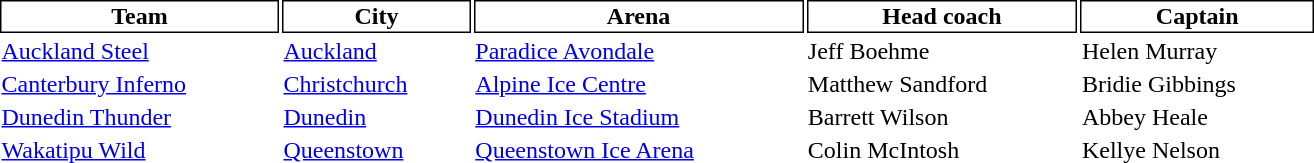<table class="toccolours" style="width:55em">
<tr>
</tr>
<tr>
<th style="background:#FFFFFF;color:black;border:black 1px solid">Team</th>
<th style="background:#FFFFFF;color:black;border:black 1px solid">City</th>
<th style="background:#FFFFFF;color:black;border:black 1px solid">Arena</th>
<th style="background:#FFFFFF;color:black;border:black 1px solid">Head coach</th>
<th style="background:#FFFFFF;color:black;border:black 1px solid">Captain</th>
</tr>
<tr>
<td><a href='#'>Auckland Steel</a></td>
<td><a href='#'>Auckland</a></td>
<td><a href='#'>Paradice Avondale</a></td>
<td> Jeff Boehme</td>
<td> Helen Murray</td>
</tr>
<tr>
<td><a href='#'>Canterbury Inferno</a></td>
<td> <a href='#'>Christchurch</a></td>
<td><a href='#'>Alpine Ice Centre</a></td>
<td> Matthew Sandford</td>
<td> Bridie Gibbings</td>
</tr>
<tr>
<td><a href='#'>Dunedin Thunder</a></td>
<td> <a href='#'>Dunedin</a></td>
<td><a href='#'>Dunedin Ice Stadium</a></td>
<td> Barrett Wilson</td>
<td> Abbey Heale</td>
</tr>
<tr>
<td><a href='#'>Wakatipu Wild</a></td>
<td> <a href='#'>Queenstown</a></td>
<td><a href='#'>Queenstown Ice Arena</a></td>
<td> Colin McIntosh</td>
<td> Kellye Nelson</td>
</tr>
<tr>
</tr>
</table>
